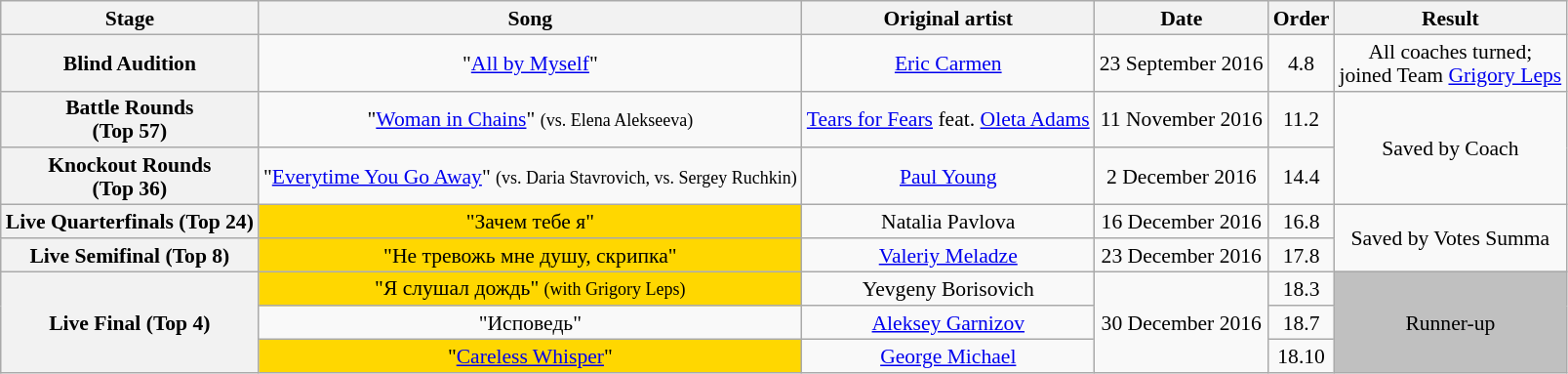<table class="wikitable" style="text-align:center; font-size:90%; line-height:16px;">
<tr>
<th scope="col">Stage</th>
<th scope="col">Song</th>
<th scope="col">Original artist</th>
<th scope="col">Date</th>
<th scope="col">Order</th>
<th scope="col">Result</th>
</tr>
<tr>
<th scope="row">Blind Audition</th>
<td>"<a href='#'>All by Myself</a>"</td>
<td><a href='#'>Eric Carmen</a></td>
<td>23 September 2016</td>
<td>4.8</td>
<td>All coaches turned;<br>joined Team <a href='#'>Grigory Leps</a></td>
</tr>
<tr>
<th scope="row">Battle Rounds<br>(Top 57)</th>
<td>"<a href='#'>Woman in Chains</a>" <small>(vs. Elena Alekseeva)</small></td>
<td><a href='#'>Tears for Fears</a> feat. <a href='#'>Oleta Adams</a></td>
<td>11 November 2016</td>
<td>11.2</td>
<td rowspan=2>Saved by Coach</td>
</tr>
<tr>
<th scope="row">Knockout Rounds<br>(Top 36)</th>
<td>"<a href='#'>Everytime You Go Away</a>"  <small>(vs. Daria Stavrovich, vs. Sergey Ruchkin)</small></td>
<td><a href='#'>Paul Young</a></td>
<td>2 December 2016</td>
<td>14.4</td>
</tr>
<tr>
<th scope="row">Live Quarterfinals (Top 24)</th>
<td bgcolor="gold">"Зачем тебе я"</td>
<td>Natalia Pavlova</td>
<td>16 December 2016</td>
<td>16.8</td>
<td rowspan=2>Saved by Votes Summa</td>
</tr>
<tr>
<th scope="row">Live Semifinal (Top 8)</th>
<td bgcolor="gold">"Не тревожь мне душу, скрипка"</td>
<td><a href='#'>Valeriy Meladze</a></td>
<td>23 December 2016</td>
<td>17.8</td>
</tr>
<tr>
<th scope="row" rowspan="3">Live Final (Top 4)</th>
<td bgcolor="gold">"Я слушал дождь" <small>(with Grigory Leps)</small></td>
<td>Yevgeny Borisovich</td>
<td rowspan=3>30 December 2016</td>
<td>18.3</td>
<td style="background:silver;"  rowspan="3">Runner-up</td>
</tr>
<tr>
<td>"Исповедь"</td>
<td><a href='#'>Aleksey Garnizov</a></td>
<td>18.7</td>
</tr>
<tr>
<td bgcolor="gold">"<a href='#'>Careless Whisper</a>"</td>
<td><a href='#'>George Michael</a></td>
<td>18.10</td>
</tr>
</table>
